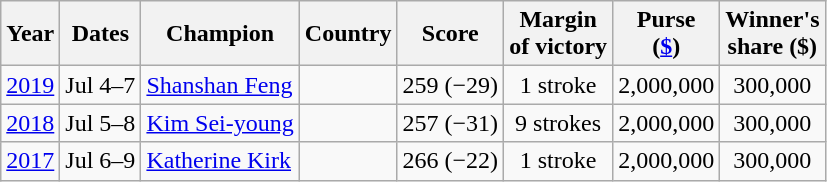<table class="wikitable">
<tr>
<th>Year</th>
<th>Dates</th>
<th>Champion</th>
<th>Country</th>
<th>Score</th>
<th>Margin<br>of victory</th>
<th>Purse<br>(<a href='#'>$</a>)</th>
<th>Winner's<br>share ($)</th>
</tr>
<tr>
<td><a href='#'>2019</a></td>
<td>Jul 4–7</td>
<td><a href='#'>Shanshan Feng</a></td>
<td></td>
<td align=right>259 (−29)</td>
<td align=center>1 stroke</td>
<td align=center>2,000,000</td>
<td align=center>300,000</td>
</tr>
<tr>
<td><a href='#'>2018</a></td>
<td>Jul 5–8</td>
<td><a href='#'>Kim Sei-young</a></td>
<td></td>
<td align=right>257 (−31)</td>
<td align=center>9 strokes</td>
<td align=center>2,000,000</td>
<td align=center>300,000</td>
</tr>
<tr>
<td><a href='#'>2017</a></td>
<td>Jul 6–9</td>
<td><a href='#'>Katherine Kirk</a></td>
<td></td>
<td align=right>266 (−22)</td>
<td align=center>1 stroke</td>
<td align=center>2,000,000</td>
<td align=center>300,000</td>
</tr>
</table>
